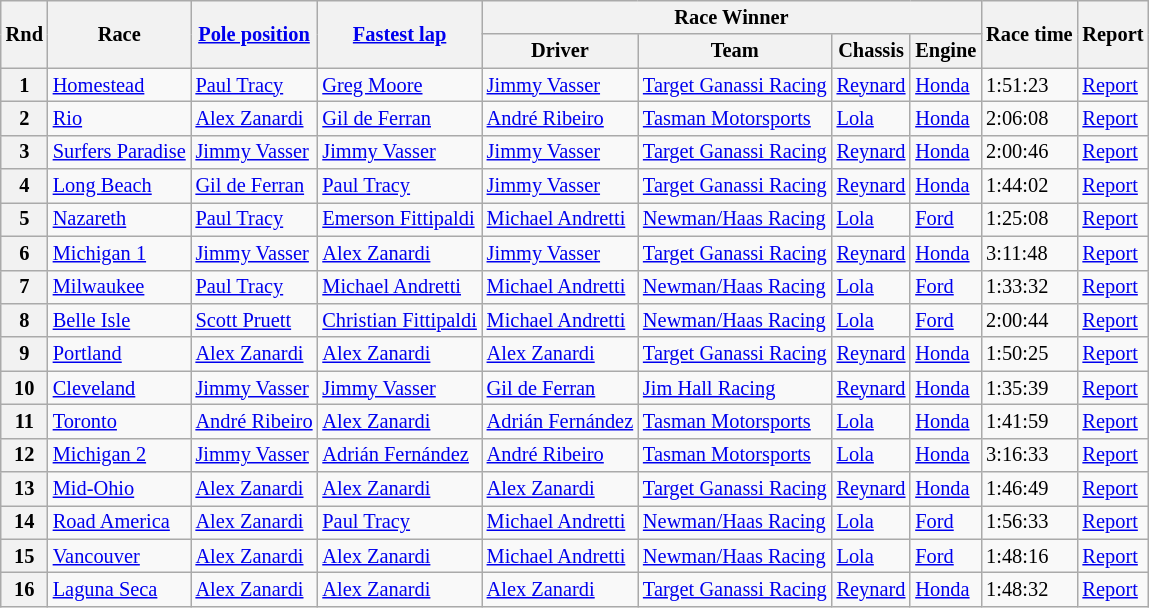<table class="wikitable" style="font-size: 85%;">
<tr>
<th rowspan=2>Rnd</th>
<th rowspan=2>Race</th>
<th rowspan=2><a href='#'>Pole position</a></th>
<th rowspan=2><a href='#'>Fastest lap</a></th>
<th colspan=4>Race Winner</th>
<th rowspan="2">Race time</th>
<th rowspan=2>Report</th>
</tr>
<tr>
<th>Driver</th>
<th>Team</th>
<th>Chassis</th>
<th>Engine</th>
</tr>
<tr>
<th>1</th>
<td> <a href='#'>Homestead</a></td>
<td> <a href='#'>Paul Tracy</a></td>
<td> <a href='#'>Greg Moore</a></td>
<td> <a href='#'>Jimmy Vasser</a></td>
<td><a href='#'>Target Ganassi Racing</a></td>
<td><a href='#'>Reynard</a></td>
<td><a href='#'>Honda</a></td>
<td>1:51:23</td>
<td><a href='#'>Report</a></td>
</tr>
<tr>
<th>2</th>
<td> <a href='#'>Rio</a></td>
<td> <a href='#'>Alex Zanardi</a></td>
<td> <a href='#'>Gil de Ferran</a></td>
<td> <a href='#'>André Ribeiro</a></td>
<td><a href='#'>Tasman Motorsports</a></td>
<td><a href='#'>Lola</a></td>
<td><a href='#'>Honda</a></td>
<td>2:06:08</td>
<td><a href='#'>Report</a></td>
</tr>
<tr>
<th>3</th>
<td> <a href='#'>Surfers Paradise</a></td>
<td> <a href='#'>Jimmy Vasser</a></td>
<td> <a href='#'>Jimmy Vasser</a></td>
<td> <a href='#'>Jimmy Vasser</a></td>
<td><a href='#'>Target Ganassi Racing</a></td>
<td><a href='#'>Reynard</a></td>
<td><a href='#'>Honda</a></td>
<td>2:00:46</td>
<td><a href='#'>Report</a></td>
</tr>
<tr>
<th>4</th>
<td> <a href='#'>Long Beach</a></td>
<td> <a href='#'>Gil de Ferran</a></td>
<td> <a href='#'>Paul Tracy</a></td>
<td> <a href='#'>Jimmy Vasser</a></td>
<td><a href='#'>Target Ganassi Racing</a></td>
<td><a href='#'>Reynard</a></td>
<td><a href='#'>Honda</a></td>
<td>1:44:02</td>
<td><a href='#'>Report</a></td>
</tr>
<tr>
<th>5</th>
<td> <a href='#'>Nazareth</a></td>
<td> <a href='#'>Paul Tracy</a></td>
<td> <a href='#'>Emerson Fittipaldi</a></td>
<td> <a href='#'>Michael Andretti</a></td>
<td><a href='#'>Newman/Haas Racing</a></td>
<td><a href='#'>Lola</a></td>
<td><a href='#'>Ford</a></td>
<td>1:25:08</td>
<td><a href='#'>Report</a></td>
</tr>
<tr>
<th>6</th>
<td> <a href='#'>Michigan 1</a></td>
<td> <a href='#'>Jimmy Vasser</a></td>
<td> <a href='#'>Alex Zanardi</a></td>
<td> <a href='#'>Jimmy Vasser</a></td>
<td><a href='#'>Target Ganassi Racing</a></td>
<td><a href='#'>Reynard</a></td>
<td><a href='#'>Honda</a></td>
<td>3:11:48</td>
<td><a href='#'>Report</a></td>
</tr>
<tr>
<th>7</th>
<td> <a href='#'>Milwaukee</a></td>
<td> <a href='#'>Paul Tracy</a></td>
<td> <a href='#'>Michael Andretti</a></td>
<td> <a href='#'>Michael Andretti</a></td>
<td><a href='#'>Newman/Haas Racing</a></td>
<td><a href='#'>Lola</a></td>
<td><a href='#'>Ford</a></td>
<td>1:33:32</td>
<td><a href='#'>Report</a></td>
</tr>
<tr>
<th>8</th>
<td> <a href='#'>Belle Isle</a></td>
<td> <a href='#'>Scott Pruett</a></td>
<td> <a href='#'>Christian Fittipaldi</a></td>
<td> <a href='#'>Michael Andretti</a></td>
<td><a href='#'>Newman/Haas Racing</a></td>
<td><a href='#'>Lola</a></td>
<td><a href='#'>Ford</a></td>
<td>2:00:44</td>
<td><a href='#'>Report</a></td>
</tr>
<tr>
<th>9</th>
<td> <a href='#'>Portland</a></td>
<td> <a href='#'>Alex Zanardi</a></td>
<td> <a href='#'>Alex Zanardi</a></td>
<td> <a href='#'>Alex Zanardi</a></td>
<td><a href='#'>Target Ganassi Racing</a></td>
<td><a href='#'>Reynard</a></td>
<td><a href='#'>Honda</a></td>
<td>1:50:25</td>
<td><a href='#'>Report</a></td>
</tr>
<tr>
<th>10</th>
<td> <a href='#'>Cleveland</a></td>
<td> <a href='#'>Jimmy Vasser</a></td>
<td> <a href='#'>Jimmy Vasser</a></td>
<td> <a href='#'>Gil de Ferran</a></td>
<td><a href='#'>Jim Hall Racing</a></td>
<td><a href='#'>Reynard</a></td>
<td><a href='#'>Honda</a></td>
<td>1:35:39</td>
<td><a href='#'>Report</a></td>
</tr>
<tr>
<th>11</th>
<td> <a href='#'>Toronto</a></td>
<td> <a href='#'>André Ribeiro</a></td>
<td> <a href='#'>Alex Zanardi</a></td>
<td> <a href='#'>Adrián Fernández</a></td>
<td><a href='#'>Tasman Motorsports</a></td>
<td><a href='#'>Lola</a></td>
<td><a href='#'>Honda</a></td>
<td>1:41:59</td>
<td><a href='#'>Report</a></td>
</tr>
<tr>
<th>12</th>
<td> <a href='#'>Michigan 2</a></td>
<td> <a href='#'>Jimmy Vasser</a></td>
<td> <a href='#'>Adrián Fernández</a></td>
<td> <a href='#'>André Ribeiro</a></td>
<td><a href='#'>Tasman Motorsports</a></td>
<td><a href='#'>Lola</a></td>
<td><a href='#'>Honda</a></td>
<td>3:16:33</td>
<td><a href='#'>Report</a></td>
</tr>
<tr>
<th>13</th>
<td> <a href='#'>Mid-Ohio</a></td>
<td> <a href='#'>Alex Zanardi</a></td>
<td> <a href='#'>Alex Zanardi</a></td>
<td> <a href='#'>Alex Zanardi</a></td>
<td><a href='#'>Target Ganassi Racing</a></td>
<td><a href='#'>Reynard</a></td>
<td><a href='#'>Honda</a></td>
<td>1:46:49</td>
<td><a href='#'>Report</a></td>
</tr>
<tr>
<th>14</th>
<td> <a href='#'>Road America</a></td>
<td> <a href='#'>Alex Zanardi</a></td>
<td> <a href='#'>Paul Tracy</a></td>
<td> <a href='#'>Michael Andretti</a></td>
<td><a href='#'>Newman/Haas Racing</a></td>
<td><a href='#'>Lola</a></td>
<td><a href='#'>Ford</a></td>
<td>1:56:33</td>
<td><a href='#'>Report</a></td>
</tr>
<tr>
<th>15</th>
<td> <a href='#'>Vancouver</a></td>
<td> <a href='#'>Alex Zanardi</a></td>
<td> <a href='#'>Alex Zanardi</a></td>
<td> <a href='#'>Michael Andretti</a></td>
<td><a href='#'>Newman/Haas Racing</a></td>
<td><a href='#'>Lola</a></td>
<td><a href='#'>Ford</a></td>
<td>1:48:16</td>
<td><a href='#'>Report</a></td>
</tr>
<tr>
<th>16</th>
<td> <a href='#'>Laguna Seca</a></td>
<td> <a href='#'>Alex Zanardi</a></td>
<td> <a href='#'>Alex Zanardi</a></td>
<td> <a href='#'>Alex Zanardi</a></td>
<td><a href='#'>Target Ganassi Racing</a></td>
<td><a href='#'>Reynard</a></td>
<td><a href='#'>Honda</a></td>
<td>1:48:32</td>
<td><a href='#'>Report</a></td>
</tr>
</table>
